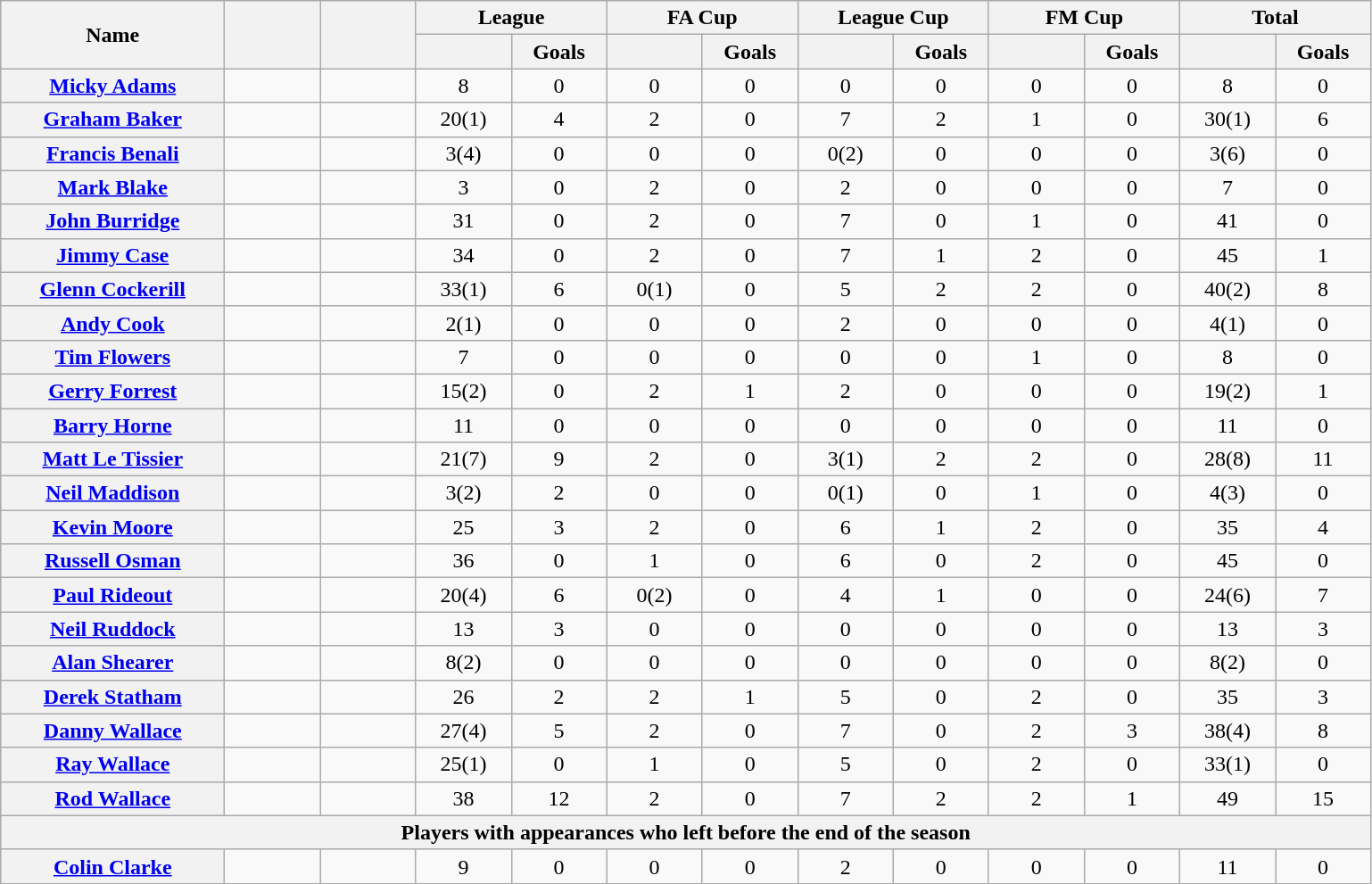<table class="wikitable plainrowheaders" style="text-align:center;">
<tr>
<th scope="col" rowspan="2" style="width:10em;">Name</th>
<th scope="col" rowspan="2" style="width:4em;"></th>
<th scope="col" rowspan="2" style="width:4em;"></th>
<th scope="col" colspan="2">League</th>
<th scope="col" colspan="2">FA Cup</th>
<th scope="col" colspan="2">League Cup</th>
<th scope="col" colspan="2">FM Cup</th>
<th scope="col" colspan="2">Total</th>
</tr>
<tr>
<th scope="col" style="width:4em;"></th>
<th scope="col" style="width:4em;">Goals</th>
<th scope="col" style="width:4em;"></th>
<th scope="col" style="width:4em;">Goals</th>
<th scope="col" style="width:4em;"></th>
<th scope="col" style="width:4em;">Goals</th>
<th scope="col" style="width:4em;"></th>
<th scope="col" style="width:4em;">Goals</th>
<th scope="col" style="width:4em;"></th>
<th scope="col" style="width:4em;">Goals</th>
</tr>
<tr>
<th scope="row"><a href='#'>Micky Adams</a></th>
<td></td>
<td></td>
<td>8</td>
<td>0</td>
<td>0</td>
<td>0</td>
<td>0</td>
<td>0</td>
<td>0</td>
<td>0</td>
<td>8</td>
<td>0</td>
</tr>
<tr>
<th scope="row"><a href='#'>Graham Baker</a></th>
<td></td>
<td></td>
<td>20(1)</td>
<td>4</td>
<td>2</td>
<td>0</td>
<td>7</td>
<td>2</td>
<td>1</td>
<td>0</td>
<td>30(1)</td>
<td>6</td>
</tr>
<tr>
<th scope="row"><a href='#'>Francis Benali</a></th>
<td></td>
<td></td>
<td>3(4)</td>
<td>0</td>
<td>0</td>
<td>0</td>
<td>0(2)</td>
<td>0</td>
<td>0</td>
<td>0</td>
<td>3(6)</td>
<td>0</td>
</tr>
<tr>
<th scope="row"><a href='#'>Mark Blake</a></th>
<td></td>
<td></td>
<td>3</td>
<td>0</td>
<td>2</td>
<td>0</td>
<td>2</td>
<td>0</td>
<td>0</td>
<td>0</td>
<td>7</td>
<td>0</td>
</tr>
<tr>
<th scope="row"><a href='#'>John Burridge</a></th>
<td></td>
<td></td>
<td>31</td>
<td>0</td>
<td>2</td>
<td>0</td>
<td>7</td>
<td>0</td>
<td>1</td>
<td>0</td>
<td>41</td>
<td>0</td>
</tr>
<tr>
<th scope="row"><a href='#'>Jimmy Case</a></th>
<td></td>
<td></td>
<td>34</td>
<td>0</td>
<td>2</td>
<td>0</td>
<td>7</td>
<td>1</td>
<td>2</td>
<td>0</td>
<td>45</td>
<td>1</td>
</tr>
<tr>
<th scope="row"><a href='#'>Glenn Cockerill</a></th>
<td></td>
<td></td>
<td>33(1)</td>
<td>6</td>
<td>0(1)</td>
<td>0</td>
<td>5</td>
<td>2</td>
<td>2</td>
<td>0</td>
<td>40(2)</td>
<td>8</td>
</tr>
<tr>
<th scope="row"><a href='#'>Andy Cook</a></th>
<td></td>
<td></td>
<td>2(1)</td>
<td>0</td>
<td>0</td>
<td>0</td>
<td>2</td>
<td>0</td>
<td>0</td>
<td>0</td>
<td>4(1)</td>
<td>0</td>
</tr>
<tr>
<th scope="row"><a href='#'>Tim Flowers</a></th>
<td></td>
<td></td>
<td>7</td>
<td>0</td>
<td>0</td>
<td>0</td>
<td>0</td>
<td>0</td>
<td>1</td>
<td>0</td>
<td>8</td>
<td>0</td>
</tr>
<tr>
<th scope="row"><a href='#'>Gerry Forrest</a></th>
<td></td>
<td></td>
<td>15(2)</td>
<td>0</td>
<td>2</td>
<td>1</td>
<td>2</td>
<td>0</td>
<td>0</td>
<td>0</td>
<td>19(2)</td>
<td>1</td>
</tr>
<tr>
<th scope="row"><a href='#'>Barry Horne</a></th>
<td></td>
<td></td>
<td>11</td>
<td>0</td>
<td>0</td>
<td>0</td>
<td>0</td>
<td>0</td>
<td>0</td>
<td>0</td>
<td>11</td>
<td>0</td>
</tr>
<tr>
<th scope="row"><a href='#'>Matt Le Tissier</a></th>
<td></td>
<td></td>
<td>21(7)</td>
<td>9</td>
<td>2</td>
<td>0</td>
<td>3(1)</td>
<td>2</td>
<td>2</td>
<td>0</td>
<td>28(8)</td>
<td>11</td>
</tr>
<tr>
<th scope="row"><a href='#'>Neil Maddison</a></th>
<td></td>
<td></td>
<td>3(2)</td>
<td>2</td>
<td>0</td>
<td>0</td>
<td>0(1)</td>
<td>0</td>
<td>1</td>
<td>0</td>
<td>4(3)</td>
<td>0</td>
</tr>
<tr>
<th scope="row"><a href='#'>Kevin Moore</a></th>
<td></td>
<td></td>
<td>25</td>
<td>3</td>
<td>2</td>
<td>0</td>
<td>6</td>
<td>1</td>
<td>2</td>
<td>0</td>
<td>35</td>
<td>4</td>
</tr>
<tr>
<th scope="row"><a href='#'>Russell Osman</a></th>
<td></td>
<td></td>
<td>36</td>
<td>0</td>
<td>1</td>
<td>0</td>
<td>6</td>
<td>0</td>
<td>2</td>
<td>0</td>
<td>45</td>
<td>0</td>
</tr>
<tr>
<th scope="row"><a href='#'>Paul Rideout</a></th>
<td></td>
<td></td>
<td>20(4)</td>
<td>6</td>
<td>0(2)</td>
<td>0</td>
<td>4</td>
<td>1</td>
<td>0</td>
<td>0</td>
<td>24(6)</td>
<td>7</td>
</tr>
<tr>
<th scope="row"><a href='#'>Neil Ruddock</a></th>
<td></td>
<td></td>
<td>13</td>
<td>3</td>
<td>0</td>
<td>0</td>
<td>0</td>
<td>0</td>
<td>0</td>
<td>0</td>
<td>13</td>
<td>3</td>
</tr>
<tr>
<th scope="row"><a href='#'>Alan Shearer</a></th>
<td></td>
<td></td>
<td>8(2)</td>
<td>0</td>
<td>0</td>
<td>0</td>
<td>0</td>
<td>0</td>
<td>0</td>
<td>0</td>
<td>8(2)</td>
<td>0</td>
</tr>
<tr>
<th scope="row"><a href='#'>Derek Statham</a></th>
<td></td>
<td></td>
<td>26</td>
<td>2</td>
<td>2</td>
<td>1</td>
<td>5</td>
<td>0</td>
<td>2</td>
<td>0</td>
<td>35</td>
<td>3</td>
</tr>
<tr>
<th scope="row"><a href='#'>Danny Wallace</a></th>
<td></td>
<td></td>
<td>27(4)</td>
<td>5</td>
<td>2</td>
<td>0</td>
<td>7</td>
<td>0</td>
<td>2</td>
<td>3</td>
<td>38(4)</td>
<td>8</td>
</tr>
<tr>
<th scope="row"><a href='#'>Ray Wallace</a></th>
<td></td>
<td></td>
<td>25(1)</td>
<td>0</td>
<td>1</td>
<td>0</td>
<td>5</td>
<td>0</td>
<td>2</td>
<td>0</td>
<td>33(1)</td>
<td>0</td>
</tr>
<tr>
<th scope="row"><a href='#'>Rod Wallace</a></th>
<td></td>
<td></td>
<td>38</td>
<td>12</td>
<td>2</td>
<td>0</td>
<td>7</td>
<td>2</td>
<td>2</td>
<td>1</td>
<td>49</td>
<td>15</td>
</tr>
<tr>
<th scope="col" colspan="13">Players with appearances who left before the end of the season</th>
</tr>
<tr>
<th scope="row"><a href='#'>Colin Clarke</a></th>
<td></td>
<td></td>
<td>9</td>
<td>0</td>
<td>0</td>
<td>0</td>
<td>2</td>
<td>0</td>
<td>0</td>
<td>0</td>
<td>11</td>
<td>0</td>
</tr>
</table>
